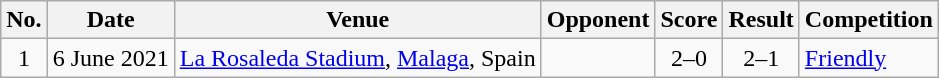<table class="wikitable sortable">
<tr>
<th scope="col">No.</th>
<th scope="col" data-sort-type="date">Date</th>
<th scope="col">Venue</th>
<th scope="col">Opponent</th>
<th scope="col">Score</th>
<th scope="col">Result</th>
<th scope="col">Competition</th>
</tr>
<tr>
<td style="text-align:center">1</td>
<td>6 June 2021</td>
<td><a href='#'>La Rosaleda Stadium</a>, <a href='#'>Malaga</a>, Spain</td>
<td></td>
<td style="text-align:center">2–0</td>
<td style="text-align:center">2–1</td>
<td><a href='#'>Friendly</a></td>
</tr>
</table>
